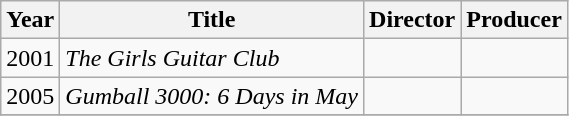<table class="wikitable">
<tr>
<th>Year</th>
<th>Title</th>
<th>Director</th>
<th>Producer</th>
</tr>
<tr>
<td>2001</td>
<td><em>The Girls Guitar Club</em></td>
<td></td>
<td></td>
</tr>
<tr>
<td>2005</td>
<td><em>Gumball 3000: 6 Days in May</em></td>
<td></td>
<td></td>
</tr>
<tr>
</tr>
</table>
